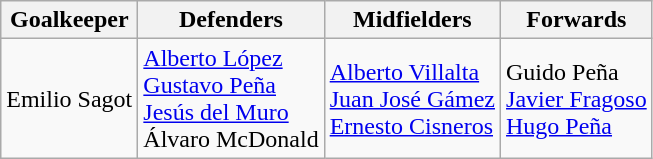<table class="wikitable">
<tr>
<th>Goalkeeper</th>
<th>Defenders</th>
<th>Midfielders</th>
<th>Forwards</th>
</tr>
<tr>
<td> Emilio Sagot</td>
<td> <a href='#'>Alberto López</a><br> <a href='#'>Gustavo Peña</a><br> <a href='#'>Jesús del Muro</a><br> Álvaro McDonald</td>
<td> <a href='#'>Alberto Villalta</a><br> <a href='#'>Juan José Gámez</a><br> <a href='#'>Ernesto Cisneros</a></td>
<td> Guido Peña<br> <a href='#'>Javier Fragoso</a><br> <a href='#'>Hugo Peña</a></td>
</tr>
</table>
